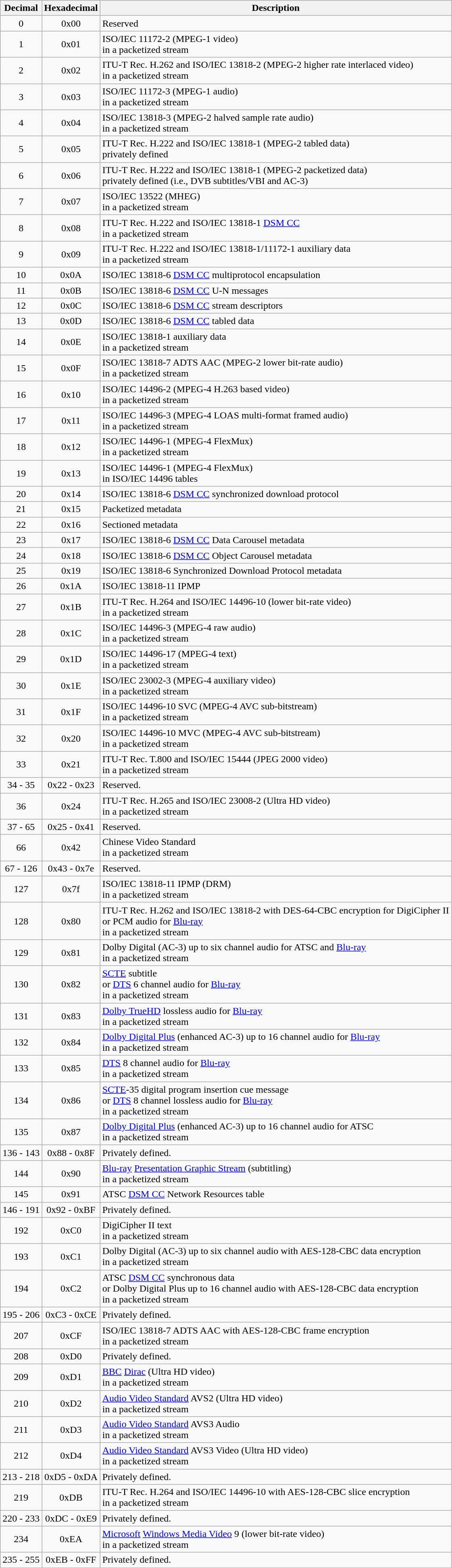<table class="wikitable">
<tr>
<th>Decimal</th>
<th>Hexadecimal</th>
<th>Description</th>
</tr>
<tr>
<td align=center>0</td>
<td align=center>0x00</td>
<td>Reserved</td>
</tr>
<tr>
<td align=center>1</td>
<td align=center>0x01</td>
<td>ISO/IEC 11172-2 (MPEG-1 video)<br>in a packetized stream</td>
</tr>
<tr>
<td align=center>2</td>
<td align=center>0x02</td>
<td>ITU-T Rec. H.262 and ISO/IEC 13818-2 (MPEG-2 higher rate interlaced video)<br>in a packetized stream</td>
</tr>
<tr>
<td align=center>3</td>
<td align=center>0x03</td>
<td>ISO/IEC 11172-3 (MPEG-1 audio)<br>in a packetized stream</td>
</tr>
<tr>
<td align=center>4</td>
<td align=center>0x04</td>
<td>ISO/IEC 13818-3 (MPEG-2 halved sample rate audio)<br>in a packetized stream</td>
</tr>
<tr>
<td align=center>5</td>
<td align=center>0x05</td>
<td>ITU-T Rec. H.222 and ISO/IEC 13818-1 (MPEG-2 tabled data)<br>privately defined</td>
</tr>
<tr>
<td align=center>6</td>
<td align=center>0x06</td>
<td>ITU-T Rec. H.222 and ISO/IEC 13818-1 (MPEG-2 packetized data)<br>privately defined (i.e., DVB subtitles/VBI and AC-3)</td>
</tr>
<tr>
<td align=center>7</td>
<td align=center>0x07</td>
<td>ISO/IEC 13522 (MHEG)<br>in a packetized stream</td>
</tr>
<tr>
<td align=center>8</td>
<td align=center>0x08</td>
<td>ITU-T Rec. H.222 and ISO/IEC 13818-1 <a href='#'>DSM CC</a><br>in a packetized stream</td>
</tr>
<tr>
<td align=center>9</td>
<td align=center>0x09</td>
<td>ITU-T Rec. H.222 and ISO/IEC 13818-1/11172-1 auxiliary data<br>in a packetized stream</td>
</tr>
<tr>
<td align=center>10</td>
<td align=center>0x0A</td>
<td>ISO/IEC 13818-6 <a href='#'>DSM CC</a> multiprotocol encapsulation</td>
</tr>
<tr>
<td align=center>11</td>
<td align=center>0x0B</td>
<td>ISO/IEC 13818-6 <a href='#'>DSM CC</a> U-N messages</td>
</tr>
<tr>
<td align=center>12</td>
<td align=center>0x0C</td>
<td>ISO/IEC 13818-6 <a href='#'>DSM CC</a> stream descriptors</td>
</tr>
<tr>
<td align=center>13</td>
<td align=center>0x0D</td>
<td>ISO/IEC 13818-6 <a href='#'>DSM CC</a> tabled data</td>
</tr>
<tr>
<td align=center>14</td>
<td align=center>0x0E</td>
<td>ISO/IEC 13818-1 auxiliary data<br>in a packetized stream</td>
</tr>
<tr>
<td align=center>15</td>
<td align=center>0x0F</td>
<td>ISO/IEC 13818-7 ADTS AAC (MPEG-2 lower bit-rate audio)<br>in a packetized stream</td>
</tr>
<tr>
<td align=center>16</td>
<td align=center>0x10</td>
<td>ISO/IEC 14496-2 (MPEG-4 H.263 based video)<br>in a packetized stream</td>
</tr>
<tr>
<td align=center>17</td>
<td align=center>0x11</td>
<td>ISO/IEC 14496-3 (MPEG-4 LOAS multi-format framed audio)<br>in a packetized stream</td>
</tr>
<tr>
<td align=center>18</td>
<td align=center>0x12</td>
<td>ISO/IEC 14496-1 (MPEG-4 FlexMux)<br>in a packetized stream</td>
</tr>
<tr>
<td align=center>19</td>
<td align=center>0x13</td>
<td>ISO/IEC 14496-1 (MPEG-4 FlexMux)<br>in ISO/IEC 14496 tables</td>
</tr>
<tr>
<td align=center>20</td>
<td align=center>0x14</td>
<td>ISO/IEC 13818-6 <a href='#'>DSM CC</a> synchronized download protocol</td>
</tr>
<tr>
<td align=center>21</td>
<td align=center>0x15</td>
<td>Packetized metadata</td>
</tr>
<tr>
<td align=center>22</td>
<td align=center>0x16</td>
<td>Sectioned metadata</td>
</tr>
<tr>
<td align=center>23</td>
<td align=center>0x17</td>
<td>ISO/IEC 13818-6 <a href='#'>DSM CC</a> Data Carousel metadata</td>
</tr>
<tr>
<td align=center>24</td>
<td align=center>0x18</td>
<td>ISO/IEC 13818-6 <a href='#'>DSM CC</a> Object Carousel metadata</td>
</tr>
<tr>
<td align=center>25</td>
<td align=center>0x19</td>
<td>ISO/IEC 13818-6 Synchronized Download Protocol metadata</td>
</tr>
<tr>
<td align=center>26</td>
<td align=center>0x1A</td>
<td>ISO/IEC 13818-11 IPMP</td>
</tr>
<tr>
<td align=center>27</td>
<td align=center>0x1B</td>
<td>ITU-T Rec. H.264 and ISO/IEC 14496-10 (lower bit-rate video)<br>in a packetized stream</td>
</tr>
<tr>
<td align=center>28</td>
<td align=center>0x1C</td>
<td>ISO/IEC 14496-3 (MPEG-4 raw audio)<br>in a packetized stream</td>
</tr>
<tr>
<td align=center>29</td>
<td align=center>0x1D</td>
<td>ISO/IEC 14496-17 (MPEG-4 text)<br>in a packetized stream</td>
</tr>
<tr>
<td align=center>30</td>
<td align=center>0x1E</td>
<td>ISO/IEC 23002-3 (MPEG-4 auxiliary video)<br>in a packetized stream</td>
</tr>
<tr>
<td align=center>31</td>
<td align=center>0x1F</td>
<td>ISO/IEC 14496-10 SVC (MPEG-4 AVC sub-bitstream)<br>in a packetized stream</td>
</tr>
<tr>
<td align=center>32</td>
<td align=center>0x20</td>
<td>ISO/IEC 14496-10 MVC (MPEG-4 AVC sub-bitstream)<br>in a packetized stream</td>
</tr>
<tr>
<td align=center>33</td>
<td align=center>0x21</td>
<td>ITU-T Rec. T.800 and ISO/IEC 15444 (JPEG 2000 video)<br>in a packetized stream</td>
</tr>
<tr>
<td align=center>34 - 35</td>
<td align=center>0x22 - 0x23</td>
<td>Reserved.</td>
</tr>
<tr>
<td align=center>36</td>
<td align=center>0x24</td>
<td>ITU-T Rec. H.265 and ISO/IEC 23008-2 (Ultra HD video)<br>in a packetized stream</td>
</tr>
<tr>
<td align=center>37 - 65</td>
<td align=center>0x25 - 0x41</td>
<td>Reserved.</td>
</tr>
<tr>
<td align=center>66</td>
<td align=center>0x42</td>
<td>Chinese Video Standard<br>in a packetized stream</td>
</tr>
<tr>
<td align=center>67 - 126</td>
<td align=center>0x43 - 0x7e</td>
<td>Reserved.</td>
</tr>
<tr>
<td align=center>127</td>
<td align=center>0x7f</td>
<td>ISO/IEC 13818-11 IPMP (DRM)<br>in a packetized stream</td>
</tr>
<tr>
<td align=center>128</td>
<td align=center>0x80</td>
<td>ITU-T Rec. H.262 and ISO/IEC 13818-2  with DES-64-CBC encryption for DigiCipher II<br>or PCM audio for <a href='#'>Blu-ray</a><br>in a packetized stream</td>
</tr>
<tr>
<td align=center>129</td>
<td align=center>0x81</td>
<td>Dolby Digital (AC-3) up to six channel audio for ATSC and <a href='#'>Blu-ray</a><br>in a packetized stream</td>
</tr>
<tr>
<td align=center>130</td>
<td align=center>0x82</td>
<td><a href='#'>SCTE</a> subtitle<br>or <a href='#'>DTS</a> 6 channel audio for <a href='#'>Blu-ray</a><br>in a packetized stream</td>
</tr>
<tr>
<td align=center>131</td>
<td align=center>0x83</td>
<td><a href='#'>Dolby TrueHD</a> lossless audio for <a href='#'>Blu-ray</a><br>in a packetized stream</td>
</tr>
<tr>
<td align=center>132</td>
<td align=center>0x84</td>
<td><a href='#'>Dolby Digital Plus</a> (enhanced AC-3) up to 16 channel audio for <a href='#'>Blu-ray</a><br>in a packetized stream</td>
</tr>
<tr>
<td align=center>133</td>
<td align=center>0x85</td>
<td><a href='#'>DTS</a> 8 channel audio for <a href='#'>Blu-ray</a><br>in a packetized stream</td>
</tr>
<tr>
<td align=center>134</td>
<td align=center>0x86</td>
<td><a href='#'>SCTE</a>-35 digital program insertion cue message<br>or <a href='#'>DTS</a> 8 channel lossless audio for <a href='#'>Blu-ray</a><br>in a packetized stream</td>
</tr>
<tr>
<td align=center>135</td>
<td align=center>0x87</td>
<td><a href='#'>Dolby Digital Plus</a> (enhanced AC-3) up to 16 channel audio for ATSC<br>in a packetized stream</td>
</tr>
<tr>
<td align=center>136 - 143</td>
<td align="center">0x88 - 0x8F</td>
<td>Privately defined.</td>
</tr>
<tr>
<td align=center>144</td>
<td align=center>0x90</td>
<td><a href='#'>Blu-ray</a> <a href='#'>Presentation Graphic Stream</a> (subtitling)<br>in a packetized stream</td>
</tr>
<tr>
<td align=center>145</td>
<td align=center>0x91</td>
<td>ATSC <a href='#'>DSM CC</a> Network Resources table</td>
</tr>
<tr>
<td align=center>146 - 191</td>
<td align=center>0x92 - 0xBF</td>
<td>Privately defined.</td>
</tr>
<tr>
<td align=center>192</td>
<td align=center>0xC0</td>
<td>DigiCipher II text<br>in a packetized stream</td>
</tr>
<tr>
<td align=center>193</td>
<td align=center>0xC1</td>
<td>Dolby Digital (AC-3) up to six channel audio with AES-128-CBC data encryption<br>in a packetized stream</td>
</tr>
<tr>
<td align=center>194</td>
<td align=center>0xC2</td>
<td>ATSC <a href='#'>DSM CC</a> synchronous data<br>or Dolby Digital Plus up to 16 channel audio with AES-128-CBC data encryption<br>in a packetized stream</td>
</tr>
<tr>
<td align=center>195 - 206</td>
<td align=center>0xC3 - 0xCE</td>
<td>Privately defined.</td>
</tr>
<tr>
<td align=center>207</td>
<td align=center>0xCF</td>
<td>ISO/IEC 13818-7 ADTS AAC with AES-128-CBC frame encryption<br>in a packetized stream</td>
</tr>
<tr>
<td align=center>208</td>
<td align=center>0xD0</td>
<td>Privately defined.</td>
</tr>
<tr>
<td align=center>209</td>
<td align=center>0xD1</td>
<td><a href='#'>BBC</a> <a href='#'>Dirac</a> (Ultra HD video)<br>in a packetized stream</td>
</tr>
<tr>
<td align=center>210</td>
<td align=center>0xD2</td>
<td><a href='#'>Audio Video Standard</a> AVS2 (Ultra HD video)<br>in a packetized stream</td>
</tr>
<tr>
<td align=center>211</td>
<td align=center>0xD3</td>
<td><a href='#'>Audio Video Standard</a> AVS3 Audio<br>in a packetized stream</td>
</tr>
<tr>
<td align=center>212</td>
<td align=center>0xD4</td>
<td><a href='#'>Audio Video Standard</a> AVS3 Video (Ultra HD video)<br>in a packetized stream</td>
</tr>
<tr>
<td align=center>213 - 218</td>
<td align=center>0xD5 - 0xDA</td>
<td>Privately defined.</td>
</tr>
<tr>
<td align=center>219</td>
<td align=center>0xDB</td>
<td>ITU-T Rec. H.264 and ISO/IEC 14496-10 with AES-128-CBC slice encryption<br>in a packetized stream</td>
</tr>
<tr>
<td align=center>220 - 233</td>
<td align=center>0xDC - 0xE9</td>
<td>Privately defined.</td>
</tr>
<tr>
<td align=center>234</td>
<td align=center>0xEA</td>
<td><a href='#'>Microsoft</a> <a href='#'>Windows Media Video</a> 9 (lower bit-rate video)<br>in a packetized stream</td>
</tr>
<tr>
<td align=center>235 - 255</td>
<td align=center>0xEB - 0xFF</td>
<td>Privately defined.</td>
</tr>
</table>
